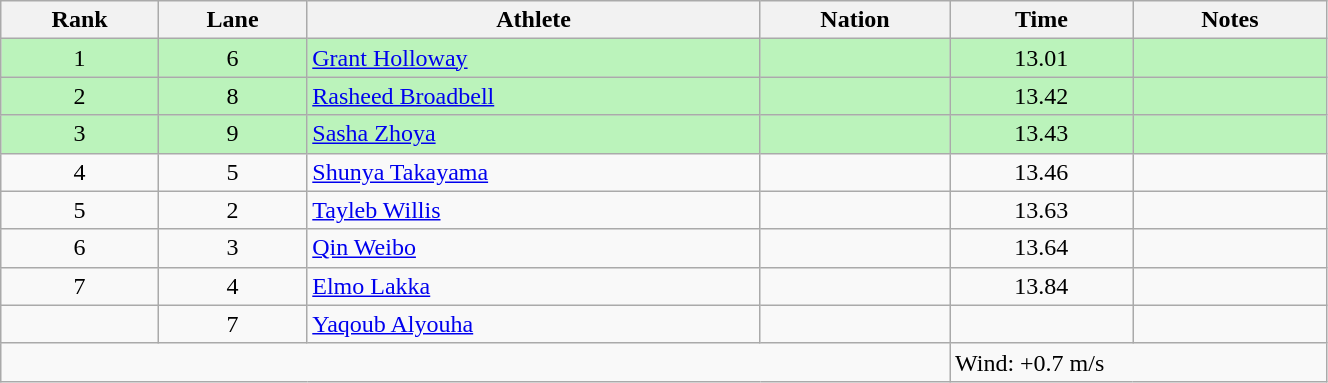<table class="wikitable sortable" style="text-align:center;width: 70%;">
<tr>
<th>Rank</th>
<th>Lane</th>
<th>Athlete</th>
<th>Nation</th>
<th>Time</th>
<th>Notes</th>
</tr>
<tr bgcolor="#bbf3bb">
<td>1</td>
<td>6</td>
<td align=left><a href='#'>Grant Holloway</a></td>
<td align=left></td>
<td>13.01</td>
<td></td>
</tr>
<tr bgcolor="#bbf3bb">
<td>2</td>
<td>8</td>
<td align=left><a href='#'>Rasheed Broadbell</a></td>
<td align=left></td>
<td>13.42</td>
<td></td>
</tr>
<tr bgcolor="#bbf3bb">
<td>3</td>
<td>9</td>
<td align=left><a href='#'>Sasha Zhoya</a></td>
<td align=left></td>
<td>13.43</td>
<td></td>
</tr>
<tr>
<td>4</td>
<td>5</td>
<td align=left><a href='#'>Shunya Takayama</a></td>
<td align=left></td>
<td>13.46</td>
<td></td>
</tr>
<tr>
<td>5</td>
<td>2</td>
<td align=left><a href='#'>Tayleb Willis</a></td>
<td align=left></td>
<td>13.63</td>
<td></td>
</tr>
<tr>
<td>6</td>
<td>3</td>
<td align=left><a href='#'>Qin Weibo</a></td>
<td align=left></td>
<td>13.64</td>
<td></td>
</tr>
<tr>
<td>7</td>
<td>4</td>
<td align=left><a href='#'>Elmo Lakka</a></td>
<td align=left></td>
<td>13.84</td>
<td></td>
</tr>
<tr>
<td></td>
<td>7</td>
<td align=left><a href='#'>Yaqoub Alyouha</a></td>
<td align=left></td>
<td></td>
<td></td>
</tr>
<tr class="sortbottom">
<td colspan="4"></td>
<td colspan="2" style="text-align:left;">Wind: +0.7 m/s</td>
</tr>
</table>
